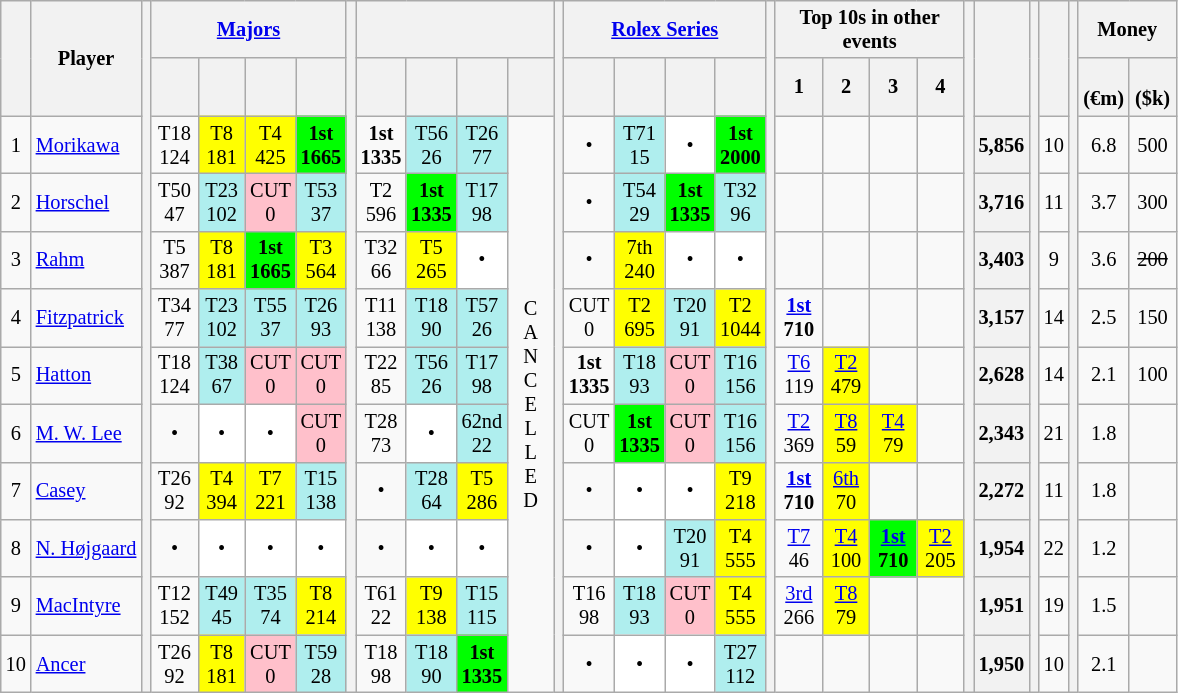<table class=wikitable style=font-size:85%;text-align:center>
<tr>
<th rowspan=2></th>
<th rowspan="2";>Player</th>
<th rowspan="12"></th>
<th colspan=4><a href='#'>Majors</a></th>
<th rowspan="12"></th>
<th colspan=4></th>
<th rowspan="12"></th>
<th colspan=4><a href='#'>Rolex Series</a></th>
<th rowspan="12"></th>
<th colspan="4">Top 10s in other  events</th>
<th rowspan="12"></th>
<th rowspan=2></th>
<th rowspan="12"></th>
<th rowspan=2></th>
<th rowspan="12"></th>
<th colspan=2>Money</th>
</tr>
<tr>
<th style="width:25px;"></th>
<th style="width:25px;"></th>
<th style="width:25px;"></th>
<th style="width:25px;"></th>
<th style="width:25px;"></th>
<th style="width:25px;"></th>
<th style="width:25px;"></th>
<th style="width:25px;"></th>
<th style="width:25px;"></th>
<th style="width:25px;"></th>
<th style="width:25px;"></th>
<th style="width:25px;"></th>
<th style="width:25px;">1</th>
<th style="width:25px;">2</th>
<th style="width:25px;">3</th>
<th style="width:25px;">4</th>
<th style="width:25px;"><br>(€m)</th>
<th style="width:25px;"><br>($k)</th>
</tr>
<tr>
<td>1</td>
<td align="left"> <a href='#'>Morikawa</a></td>
<td>T18<br>124</td>
<td bgcolor=yellow>T8<br>181</td>
<td bgcolor=yellow>T4<br>425</td>
<td bgcolor=lime><strong>1st<br>1665</strong></td>
<td><strong>1st<br>1335</strong></td>
<td bgcolor="afeeee">T56<br>26</td>
<td bgcolor="afeeee">T26<br>77</td>
<td rowspan=10>C<br>A<br>N<br>C<br>E<br>L<br>L<br>E<br>D</td>
<td>•</td>
<td bgcolor="afeeee">T71<br>15</td>
<td style="background:white">•</td>
<td bgcolor=lime><strong>1st<br>2000</strong></td>
<td></td>
<td></td>
<td></td>
<td></td>
<th>5,856</th>
<td>10</td>
<td>6.8</td>
<td>500</td>
</tr>
<tr>
<td>2</td>
<td align="left"> <a href='#'>Horschel</a></td>
<td>T50<br>47</td>
<td bgcolor="afeeee">T23<br>102</td>
<td bgcolor=pink>CUT<br>0</td>
<td bgcolor="afeeee">T53<br>37</td>
<td>T2<br>596</td>
<td bgcolor=lime><strong>1st<br>1335</strong></td>
<td bgcolor="afeeee">T17<br>98</td>
<td>•</td>
<td bgcolor="afeeee">T54<br>29</td>
<td bgcolor=lime><strong>1st<br>1335</strong></td>
<td bgcolor="afeeee">T32<br>96</td>
<td></td>
<td></td>
<td></td>
<td></td>
<th>3,716</th>
<td>11</td>
<td>3.7</td>
<td>300</td>
</tr>
<tr>
<td>3</td>
<td align="left"> <a href='#'>Rahm</a></td>
<td>T5<br>387</td>
<td bgcolor=yellow>T8<br>181</td>
<td bgcolor=lime><strong>1st<br>1665</strong></td>
<td bgcolor=yellow>T3<br>564</td>
<td>T32<br>66</td>
<td bgcolor=yellow>T5<br>265</td>
<td style="background:white">•</td>
<td>•</td>
<td bgcolor=yellow>7th<br>240</td>
<td style="background:white">•</td>
<td style="background:white">•</td>
<td></td>
<td></td>
<td></td>
<td></td>
<th>3,403</th>
<td>9</td>
<td>3.6</td>
<td><s>200</s></td>
</tr>
<tr>
<td>4</td>
<td align="left"> <a href='#'>Fitzpatrick</a></td>
<td>T34<br>77</td>
<td bgcolor="afeeee">T23<br>102</td>
<td bgcolor="afeeee">T55<br>37</td>
<td bgcolor="afeeee">T26<br>93</td>
<td>T11<br>138</td>
<td bgcolor="afeeee">T18<br>90</td>
<td bgcolor="afeeee">T57<br>26</td>
<td>CUT<br>0</td>
<td bgcolor=yellow>T2<br>695</td>
<td bgcolor="afeeee">T20<br>91</td>
<td bgcolor=yellow>T2<br>1044</td>
<td><strong><a href='#'>1st</a><br>710</strong></td>
<td></td>
<td></td>
<td></td>
<th>3,157</th>
<td>14</td>
<td>2.5</td>
<td>150</td>
</tr>
<tr>
<td>5</td>
<td align="left"> <a href='#'>Hatton</a></td>
<td>T18<br>124</td>
<td bgcolor="afeeee">T38<br>67</td>
<td bgcolor=pink>CUT<br>0</td>
<td bgcolor=pink>CUT<br>0</td>
<td>T22<br>85</td>
<td bgcolor="afeeee">T56<br>26</td>
<td bgcolor="afeeee">T17<br>98</td>
<td><strong>1st<br>1335</strong></td>
<td bgcolor="afeeee">T18<br>93</td>
<td bgcolor=pink>CUT<br>0</td>
<td bgcolor="afeeee">T16<br>156</td>
<td><a href='#'>T6</a><br>119</td>
<td bgcolor=yellow><a href='#'>T2</a><br>479</td>
<td></td>
<td></td>
<th>2,628</th>
<td>14</td>
<td>2.1</td>
<td>100</td>
</tr>
<tr>
<td>6</td>
<td align="left"> <a href='#'>M. W. Lee</a></td>
<td>•</td>
<td style="background:white">•</td>
<td style="background:white">•</td>
<td bgcolor=pink>CUT<br>0</td>
<td>T28<br>73</td>
<td style="background:white">•</td>
<td bgcolor="afeeee">62nd<br>22</td>
<td>CUT<br>0</td>
<td bgcolor=lime><strong>1st<br>1335</strong></td>
<td bgcolor=pink>CUT<br>0</td>
<td bgcolor="afeeee">T16<br>156</td>
<td><a href='#'>T2</a><br>369</td>
<td bgcolor="yellow"><a href='#'>T8</a><br>59</td>
<td bgcolor="yellow"><a href='#'>T4</a><br>79</td>
<td></td>
<th>2,343</th>
<td>21</td>
<td>1.8</td>
<td></td>
</tr>
<tr>
<td>7</td>
<td align="left"> <a href='#'>Casey</a></td>
<td>T26<br>92</td>
<td bgcolor=yellow>T4<br>394</td>
<td bgcolor=yellow>T7<br>221</td>
<td bgcolor="afeeee">T15<br>138</td>
<td>•</td>
<td bgcolor="afeeee">T28<br>64</td>
<td bgcolor=yellow>T5<br>286</td>
<td>•</td>
<td style="background:white">•</td>
<td style="background:white">•</td>
<td bgcolor=yellow>T9<br>218</td>
<td><strong><a href='#'>1st</a><br>710</strong></td>
<td bgcolor=yellow><a href='#'>6th</a><br>70</td>
<td></td>
<td></td>
<th>2,272</th>
<td>11</td>
<td>1.8</td>
<td></td>
</tr>
<tr>
<td>8</td>
<td align="left"> <a href='#'>N. Højgaard</a></td>
<td>•</td>
<td style="background:white">•</td>
<td style="background:white">•</td>
<td style="background:white">•</td>
<td>•</td>
<td style="background:white">•</td>
<td style="background:white">•</td>
<td>•</td>
<td style="background:white">•</td>
<td bgcolor="afeeee">T20<br>91</td>
<td bgcolor=yellow>T4<br>555</td>
<td><a href='#'>T7</a><br>46</td>
<td bgcolor=yellow><a href='#'>T4</a><br>100</td>
<td bgcolor=lime><strong><a href='#'>1st</a><br>710</strong></td>
<td bgcolor=yellow><a href='#'>T2</a><br>205</td>
<th>1,954</th>
<td>22</td>
<td>1.2</td>
<td></td>
</tr>
<tr>
<td>9</td>
<td align="left"> <a href='#'>MacIntyre</a></td>
<td>T12<br>152</td>
<td bgcolor="afeeee">T49<br>45</td>
<td bgcolor="afeeee">T35<br>74</td>
<td bgcolor=yellow>T8<br>214</td>
<td>T61<br>22</td>
<td bgcolor=yellow>T9<br>138</td>
<td bgcolor="afeeee">T15<br>115</td>
<td>T16<br>98</td>
<td bgcolor="afeeee">T18<br>93</td>
<td bgcolor=pink>CUT<br>0</td>
<td bgcolor=yellow>T4<br>555</td>
<td><a href='#'>3rd</a><br>266</td>
<td bgcolor=yellow><a href='#'>T8</a><br>79</td>
<td></td>
<td></td>
<th>1,951</th>
<td>19</td>
<td>1.5</td>
<td></td>
</tr>
<tr>
<td>10</td>
<td align="left"> <a href='#'>Ancer</a></td>
<td>T26<br>92</td>
<td bgcolor=yellow>T8<br>181</td>
<td bgcolor=pink>CUT<br>0</td>
<td bgcolor="afeeee">T59<br>28</td>
<td>T18<br>98</td>
<td bgcolor="afeeee">T18<br>90</td>
<td bgcolor=lime><strong>1st<br>1335</strong></td>
<td>•</td>
<td style="background:white">•</td>
<td style="background:white">•</td>
<td bgcolor="afeeee">T27<br>112</td>
<td></td>
<td></td>
<td></td>
<td></td>
<th>1,950</th>
<td>10</td>
<td>2.1</td>
<td></td>
</tr>
</table>
